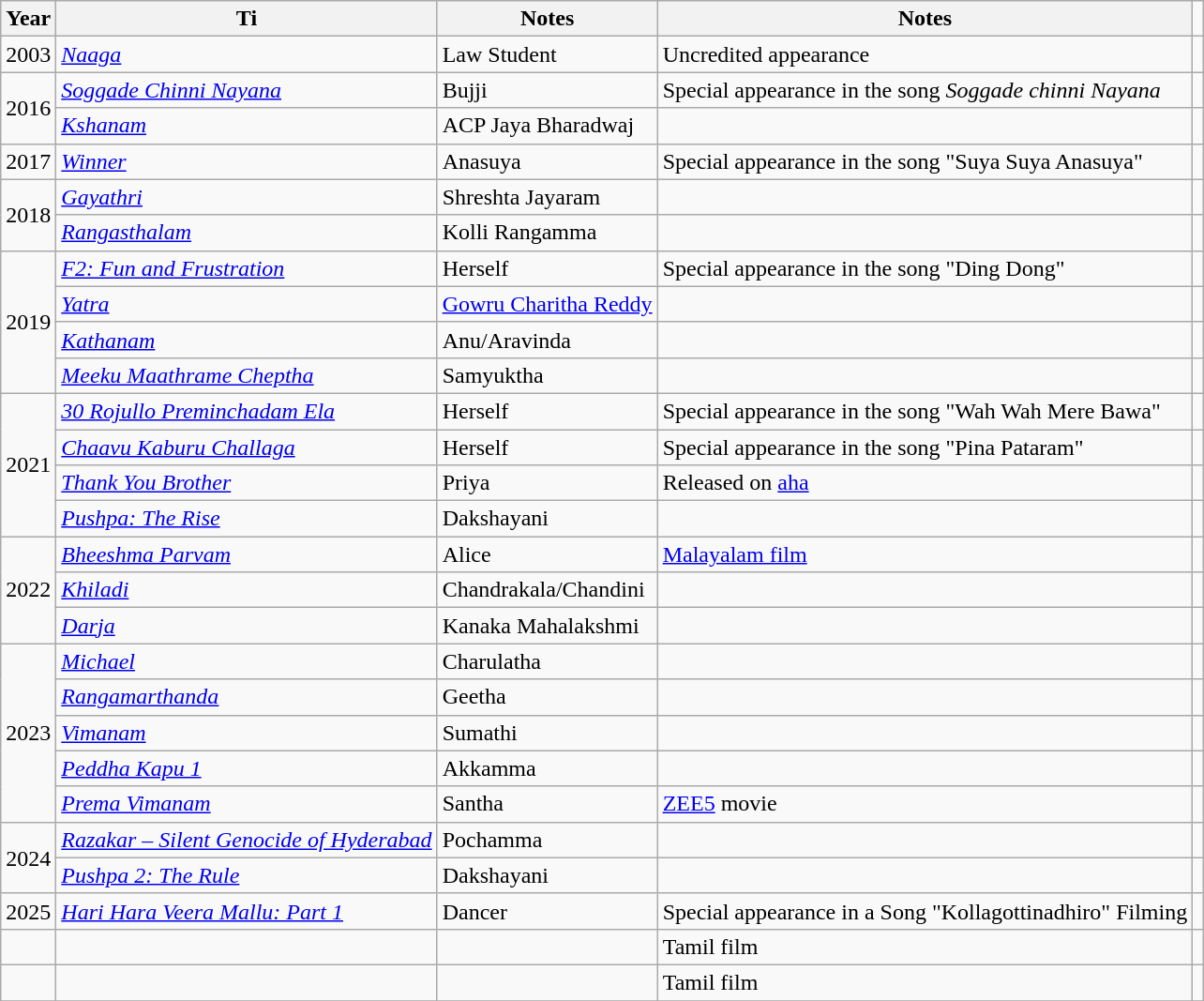<table class="wikitable plainrowheaders sortable">
<tr>
<th scope="col">Year</th>
<th scope="col">Ti</th>
<th scope="col" class="unsortable">Notes</th>
<th scope="col" class="unsortable">Notes</th>
<td></td>
</tr>
<tr>
<td>2003</td>
<td><em><a href='#'>Naaga</a></em></td>
<td>Law Student</td>
<td>Uncredited appearance</td>
<td style="text-align:center;"></td>
</tr>
<tr>
<td rowspan=2>2016</td>
<td><em><a href='#'>Soggade Chinni Nayana</a></em></td>
<td>Bujji</td>
<td>Special appearance in the song <em>Soggade chinni Nayana</em></td>
<td style="text-align:center;"></td>
</tr>
<tr>
<td><em><a href='#'>Kshanam</a></em></td>
<td>ACP Jaya Bharadwaj</td>
<td></td>
<td style="text-align:center;"></td>
</tr>
<tr>
<td>2017</td>
<td><em><a href='#'>Winner</a></em></td>
<td>Anasuya</td>
<td>Special appearance in the song "Suya Suya Anasuya"</td>
<td style="text-align:center;"></td>
</tr>
<tr>
<td rowspan=2>2018</td>
<td><em><a href='#'>Gayathri</a></em></td>
<td>Shreshta Jayaram</td>
<td></td>
<td style="text-align:center;"></td>
</tr>
<tr>
<td><em><a href='#'>Rangasthalam</a></em></td>
<td>Kolli Rangamma</td>
<td></td>
<td style="text-align:center;"></td>
</tr>
<tr>
<td rowspan=4>2019</td>
<td><em><a href='#'>F2: Fun and Frustration</a></em></td>
<td>Herself</td>
<td>Special appearance in the song  "Ding Dong"</td>
<td style="text-align:center;"></td>
</tr>
<tr>
<td><em><a href='#'>Yatra</a></em></td>
<td><a href='#'>Gowru Charitha Reddy</a></td>
<td></td>
<td style="text-align:center;"></td>
</tr>
<tr>
<td><em><a href='#'>Kathanam</a></em></td>
<td>Anu/Aravinda</td>
<td></td>
<td style="text-align:center;"></td>
</tr>
<tr>
<td><em><a href='#'>Meeku Maathrame Cheptha</a></em></td>
<td>Samyuktha</td>
<td></td>
<td style="text-align:center;"></td>
</tr>
<tr>
<td rowspan=4>2021</td>
<td><em><a href='#'>30 Rojullo Preminchadam Ela</a></em></td>
<td>Herself</td>
<td>Special appearance in the song "Wah Wah Mere Bawa"</td>
<td style="text-align:center;"></td>
</tr>
<tr>
<td><em><a href='#'>Chaavu Kaburu Challaga</a></em></td>
<td>Herself</td>
<td>Special appearance in the song "Pina Pataram"</td>
<td style="text-align:center;"></td>
</tr>
<tr>
<td><em><a href='#'>Thank You Brother</a></em></td>
<td>Priya</td>
<td>Released on <a href='#'>aha</a></td>
<td style="text-align:center;"></td>
</tr>
<tr>
<td><em><a href='#'>Pushpa: The Rise</a></em></td>
<td>Dakshayani</td>
<td></td>
<td style="text-align:center;"></td>
</tr>
<tr>
<td rowspan="3">2022</td>
<td><em><a href='#'>Bheeshma Parvam</a></em></td>
<td>Alice</td>
<td><a href='#'>Malayalam film</a></td>
<td style="text-align:center;"></td>
</tr>
<tr>
<td><em><a href='#'>Khiladi</a></em></td>
<td>Chandrakala/Chandini</td>
<td></td>
<td style="text-align:center;"></td>
</tr>
<tr>
<td><em><a href='#'>Darja</a></em></td>
<td>Kanaka Mahalakshmi</td>
<td></td>
<td style="text-align:center;"></td>
</tr>
<tr>
<td rowspan="5">2023</td>
<td><em><a href='#'>Michael</a></em></td>
<td>Charulatha</td>
<td></td>
<td style="text-align:center;"></td>
</tr>
<tr>
<td><em><a href='#'>Rangamarthanda</a></em></td>
<td>Geetha</td>
<td></td>
<td style="text-align:center;"></td>
</tr>
<tr>
<td><em><a href='#'>Vimanam</a></em></td>
<td>Sumathi</td>
<td></td>
<td style="text-align:center;"></td>
</tr>
<tr>
<td><em><a href='#'>Peddha Kapu 1</a></em></td>
<td>Akkamma</td>
<td></td>
<td style="text-align:center;"></td>
</tr>
<tr>
<td><em><a href='#'>Prema Vimanam</a></em></td>
<td>Santha</td>
<td><a href='#'>ZEE5</a> movie</td>
<td style="text-align:center;"></td>
</tr>
<tr>
<td rowspan="2">2024</td>
<td><em><a href='#'>Razakar – Silent Genocide of Hyderabad</a></em></td>
<td>Pochamma</td>
<td></td>
<td style="text-align:center;"></td>
</tr>
<tr>
<td><em><a href='#'>Pushpa 2: The Rule</a></em></td>
<td>Dakshayani</td>
<td></td>
<td style="text-align:center;"></td>
</tr>
<tr>
<td>2025</td>
<td {{Pending film><em><a href='#'>Hari Hara Veera Mallu: Part 1</a></em></td>
<td>Dancer</td>
<td>Special appearance in a Song "Kollagottinadhiro" Filming</td>
<td></td>
</tr>
<tr>
<td></td>
<td></td>
<td></td>
<td>Tamil film</td>
<td style="text-align:center;"></td>
</tr>
<tr>
<td></td>
<td></td>
<td></td>
<td>Tamil film</td>
<td></td>
</tr>
<tr>
</tr>
</table>
